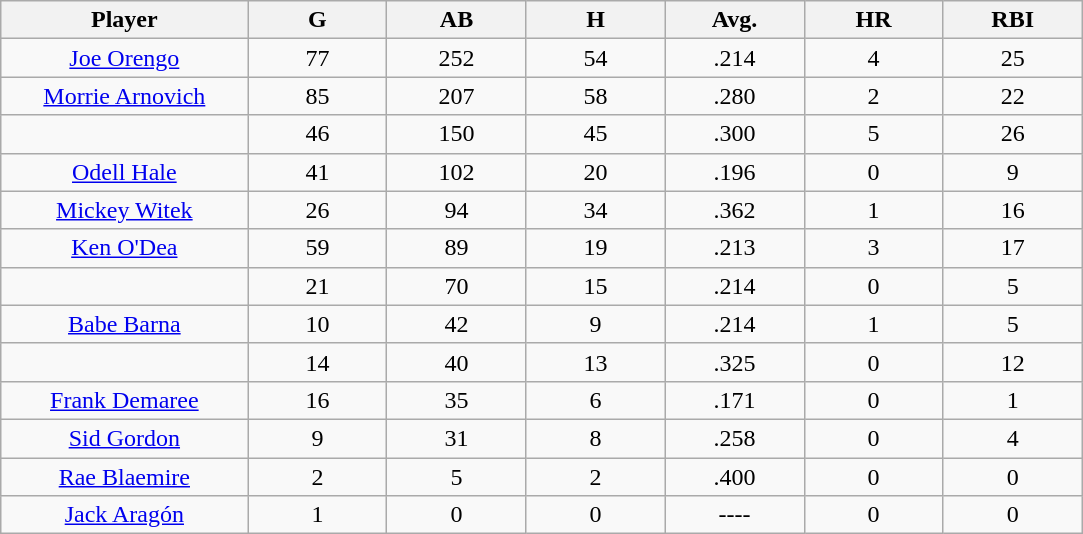<table class="wikitable sortable">
<tr>
<th bgcolor="#DDDDFF" width="16%">Player</th>
<th bgcolor="#DDDDFF" width="9%">G</th>
<th bgcolor="#DDDDFF" width="9%">AB</th>
<th bgcolor="#DDDDFF" width="9%">H</th>
<th bgcolor="#DDDDFF" width="9%">Avg.</th>
<th bgcolor="#DDDDFF" width="9%">HR</th>
<th bgcolor="#DDDDFF" width="9%">RBI</th>
</tr>
<tr align="center">
<td><a href='#'>Joe Orengo</a></td>
<td>77</td>
<td>252</td>
<td>54</td>
<td>.214</td>
<td>4</td>
<td>25</td>
</tr>
<tr align="center">
<td><a href='#'>Morrie Arnovich</a></td>
<td>85</td>
<td>207</td>
<td>58</td>
<td>.280</td>
<td>2</td>
<td>22</td>
</tr>
<tr align="center">
<td></td>
<td>46</td>
<td>150</td>
<td>45</td>
<td>.300</td>
<td>5</td>
<td>26</td>
</tr>
<tr align="center">
<td><a href='#'>Odell Hale</a></td>
<td>41</td>
<td>102</td>
<td>20</td>
<td>.196</td>
<td>0</td>
<td>9</td>
</tr>
<tr align="center">
<td><a href='#'>Mickey Witek</a></td>
<td>26</td>
<td>94</td>
<td>34</td>
<td>.362</td>
<td>1</td>
<td>16</td>
</tr>
<tr align="center">
<td><a href='#'>Ken O'Dea</a></td>
<td>59</td>
<td>89</td>
<td>19</td>
<td>.213</td>
<td>3</td>
<td>17</td>
</tr>
<tr align="center">
<td></td>
<td>21</td>
<td>70</td>
<td>15</td>
<td>.214</td>
<td>0</td>
<td>5</td>
</tr>
<tr align="center">
<td><a href='#'>Babe Barna</a></td>
<td>10</td>
<td>42</td>
<td>9</td>
<td>.214</td>
<td>1</td>
<td>5</td>
</tr>
<tr align="center">
<td></td>
<td>14</td>
<td>40</td>
<td>13</td>
<td>.325</td>
<td>0</td>
<td>12</td>
</tr>
<tr align="center">
<td><a href='#'>Frank Demaree</a></td>
<td>16</td>
<td>35</td>
<td>6</td>
<td>.171</td>
<td>0</td>
<td>1</td>
</tr>
<tr align="center">
<td><a href='#'>Sid Gordon</a></td>
<td>9</td>
<td>31</td>
<td>8</td>
<td>.258</td>
<td>0</td>
<td>4</td>
</tr>
<tr align="center">
<td><a href='#'>Rae Blaemire</a></td>
<td>2</td>
<td>5</td>
<td>2</td>
<td>.400</td>
<td>0</td>
<td>0</td>
</tr>
<tr align="center">
<td><a href='#'>Jack Aragón</a></td>
<td>1</td>
<td>0</td>
<td>0</td>
<td>----</td>
<td>0</td>
<td>0</td>
</tr>
</table>
